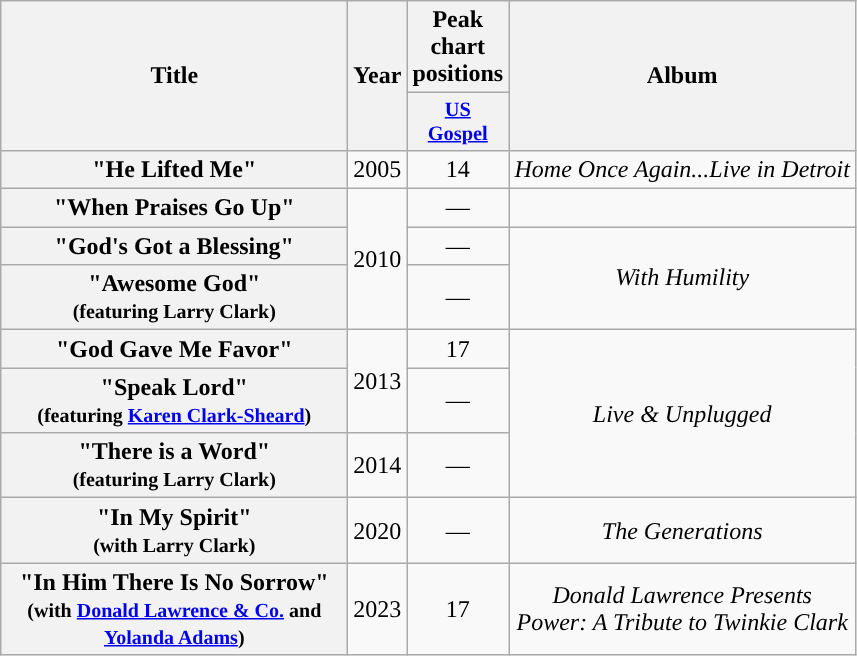<table class="wikitable plainrowheaders" style="text-align:center;" border="1">
<tr>
<th scope="col" rowspan="2" style="width:14em;">Title</th>
<th scope="col" rowspan="2" style="width:2em;">Year</th>
<th scope="col" colspan="1">Peak<br>chart<br>positions</th>
<th scope="col" rowspan="2" style="width:14em;">Album</th>
</tr>
<tr>
<th scope="col" style="width:3em;font-size:85%;"><a href='#'>US<br>Gospel</a><br></th>
</tr>
<tr>
<th scope="row">"He Lifted Me"</th>
<td>2005</td>
<td>14</td>
<td><em>Home Once Again...Live in Detroit</em></td>
</tr>
<tr>
<th scope="row">"When Praises Go Up"</th>
<td rowspan="3">2010</td>
<td>—</td>
<td></td>
</tr>
<tr>
<th scope="row">"God's Got a Blessing"<br></th>
<td>—</td>
<td rowspan="2"><em>With Humility</em></td>
</tr>
<tr>
<th scope="row">"Awesome God"<br><small>(featuring Larry Clark)</small></th>
<td>—</td>
</tr>
<tr>
<th scope="row">"God Gave Me Favor"</th>
<td rowspan="2">2013</td>
<td>17</td>
<td rowspan="3"><em>Live & Unplugged</em></td>
</tr>
<tr>
<th scope="row">"Speak Lord"<br><small>(featuring <a href='#'>Karen Clark-Sheard</a>)</small></th>
<td>—</td>
</tr>
<tr>
<th scope="row">"There is a Word"<br><small>(featuring Larry Clark)</small></th>
<td>2014</td>
<td>—</td>
</tr>
<tr>
<th scope="row">"In My Spirit"<br><small>(with Larry Clark)</small></th>
<td>2020</td>
<td>—</td>
<td><em>The Generations</em></td>
</tr>
<tr>
<th scope="row">"In Him There Is No Sorrow"<br><small>(with <a href='#'>Donald Lawrence & Co.</a> and <a href='#'>Yolanda Adams</a>)</small></th>
<td>2023</td>
<td>17</td>
<td><em>Donald Lawrence Presents Power: A Tribute to Twinkie Clark</em></td>
</tr>
</table>
